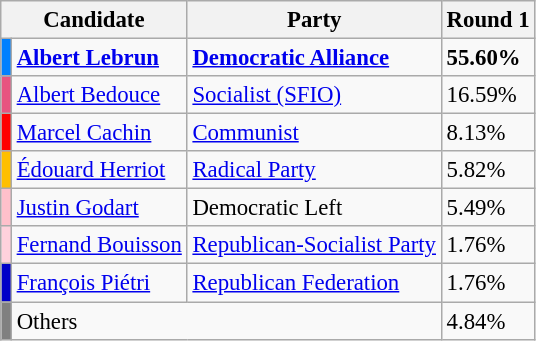<table class="wikitable" style="font-size: 95%">
<tr>
<th colspan=2>Candidate</th>
<th>Party</th>
<th>Round 1</th>
</tr>
<tr>
<td bgcolor="#0080FF"></td>
<td><strong><a href='#'>Albert Lebrun</a></strong></td>
<td><a href='#'><strong>Democratic Alliance</strong></a></td>
<td><strong>55.60%</strong></td>
</tr>
<tr>
<td bgcolor="#E75480"></td>
<td><a href='#'>Albert Bedouce</a></td>
<td><a href='#'>Socialist (SFIO)</a></td>
<td>16.59%</td>
</tr>
<tr>
<td bgcolor="red"></td>
<td><a href='#'>Marcel Cachin</a></td>
<td><a href='#'>Communist</a></td>
<td>8.13%</td>
</tr>
<tr>
<td bgcolor="#FFBF00"></td>
<td><a href='#'>Édouard Herriot</a></td>
<td><a href='#'>Radical Party</a></td>
<td>5.82%</td>
</tr>
<tr>
<td bgcolor="PINK"></td>
<td><a href='#'>Justin Godart</a></td>
<td>Democratic Left</td>
<td>5.49%</td>
</tr>
<tr>
<td bgcolor="#FFD1DC"></td>
<td><a href='#'>Fernand Bouisson</a></td>
<td><a href='#'>Republican-Socialist Party</a></td>
<td>1.76%</td>
</tr>
<tr>
<td bgcolor="#0000C8"></td>
<td><a href='#'>François Piétri</a></td>
<td><a href='#'>Republican Federation</a></td>
<td>1.76%</td>
</tr>
<tr>
<td bgcolor="gray"></td>
<td colspan="2">Others</td>
<td>4.84%</td>
</tr>
</table>
